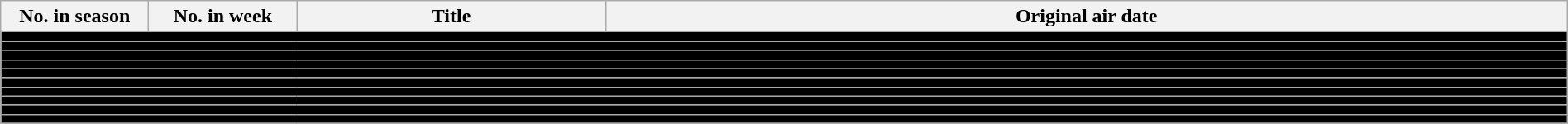<table class="wikitable plainrowheaders" style="width:100%; margin:auto;">
<tr>
<th style="width:7em;">No. in season</th>
<th style="width:7em;">No. in week</th>
<th>Title</th>
<th>Original air date</th>
</tr>
<tr>
<td colspan=5 style="background:black"></td>
</tr>
<tr>
<td colspan=5 style="background:black"></td>
</tr>
<tr>
<td colspan=5 style="background:black"></td>
</tr>
<tr>
<td colspan=5 style="background:black"></td>
</tr>
<tr>
<td colspan=5 style="background:black"></td>
</tr>
<tr>
<td colspan=5 style="background:black"></td>
</tr>
<tr>
<td colspan=5 style="background:black"></td>
</tr>
<tr>
<td colspan=5 style="background:black"></td>
</tr>
<tr>
<td colspan=5 style="background:black"></td>
</tr>
<tr>
<td colspan=5 style="background:black"></td>
</tr>
<tr>
</tr>
</table>
